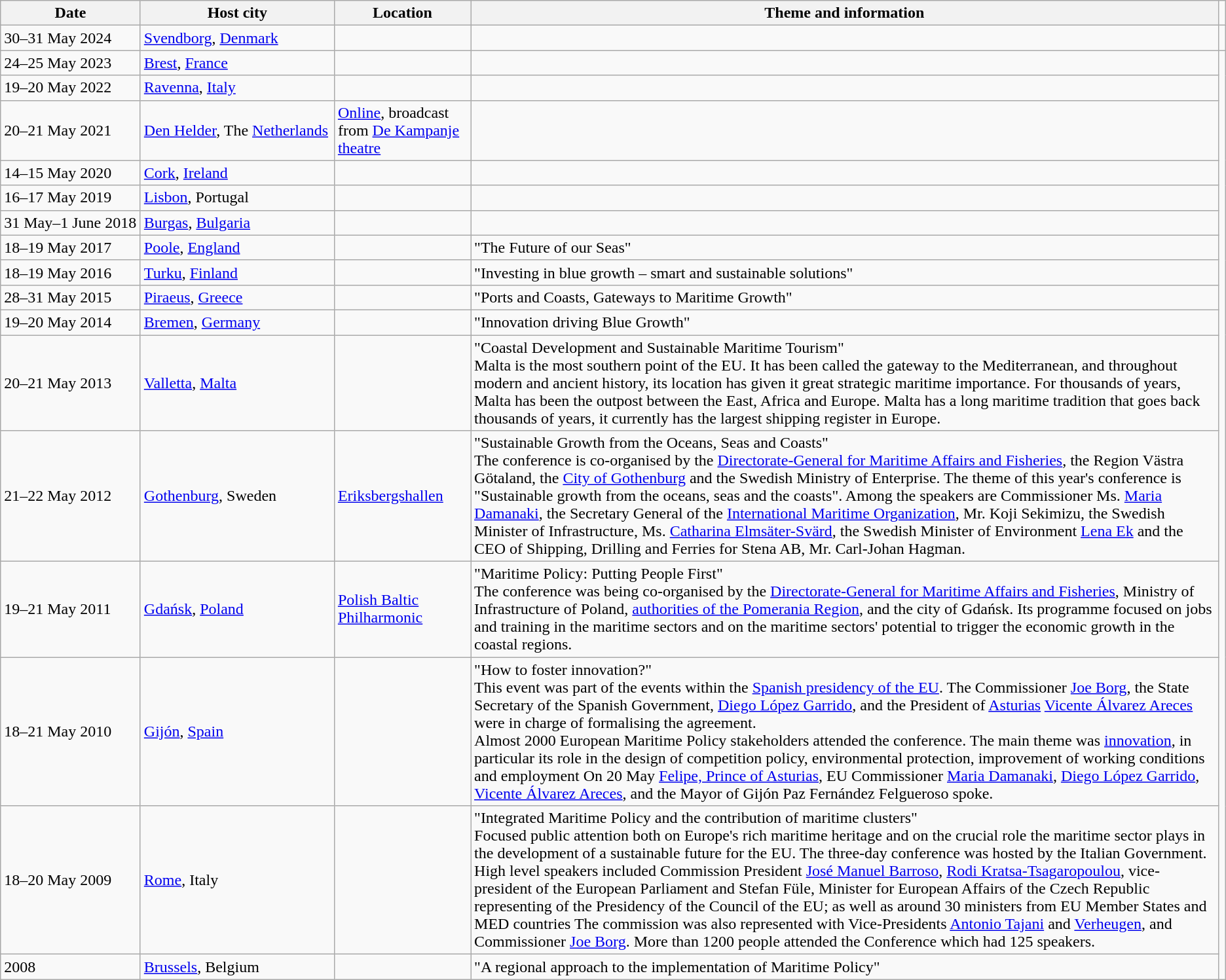<table class="wikitable">
<tr>
<th style="width: 135px;">Date</th>
<th style="width: 190px;">Host city</th>
<th>Location</th>
<th>Theme and information</th>
</tr>
<tr>
<td>30–31 May 2024</td>
<td><a href='#'>Svendborg</a>, <a href='#'>Denmark</a></td>
<td></td>
<td></td>
<td></td>
</tr>
<tr>
<td>24–25 May 2023</td>
<td><a href='#'>Brest</a>, <a href='#'>France</a></td>
<td></td>
<td></td>
</tr>
<tr>
<td>19–20 May 2022</td>
<td><a href='#'>Ravenna</a>, <a href='#'>Italy</a></td>
<td></td>
<td></td>
</tr>
<tr>
<td>20–21 May 2021</td>
<td><a href='#'>Den Helder</a>, The <a href='#'>Netherlands</a></td>
<td><a href='#'>Online</a>, broadcast from <a href='#'>De Kampanje theatre</a></td>
<td></td>
</tr>
<tr>
<td>14–15 May 2020</td>
<td><a href='#'>Cork</a>, <a href='#'>Ireland</a></td>
<td></td>
<td></td>
</tr>
<tr>
<td>16–17 May 2019</td>
<td><a href='#'>Lisbon</a>, Portugal</td>
<td></td>
<td></td>
</tr>
<tr>
<td>31 May–1 June 2018</td>
<td><a href='#'>Burgas</a>, <a href='#'>Bulgaria</a></td>
<td></td>
<td></td>
</tr>
<tr>
<td>18–19 May 2017</td>
<td><a href='#'>Poole</a>, <a href='#'>England</a></td>
<td></td>
<td>"The Future of our Seas"</td>
</tr>
<tr>
<td>18–19 May 2016</td>
<td><a href='#'>Turku</a>, <a href='#'>Finland</a></td>
<td></td>
<td>"Investing in blue growth – smart and sustainable solutions"</td>
</tr>
<tr>
<td>28–31 May 2015</td>
<td><a href='#'>Piraeus</a>, <a href='#'>Greece</a></td>
<td></td>
<td>"Ports and Coasts, Gateways to Maritime Growth"</td>
</tr>
<tr>
<td>19–20 May 2014</td>
<td><a href='#'>Bremen</a>, <a href='#'>Germany</a></td>
<td></td>
<td>"Innovation driving Blue Growth"</td>
</tr>
<tr>
<td>20–21 May 2013</td>
<td><a href='#'>Valletta</a>, <a href='#'>Malta</a></td>
<td></td>
<td>"Coastal Development and Sustainable Maritime Tourism"<br>Malta is the most southern point of the EU. It has been called the gateway to the Mediterranean, and throughout modern and ancient history, its location has given it great strategic maritime importance. For thousands of years, Malta has been the outpost between the East, Africa and Europe. Malta has a long maritime tradition that goes back thousands of years, it currently has the largest shipping register in Europe.</td>
</tr>
<tr>
<td>21–22 May 2012</td>
<td><a href='#'>Gothenburg</a>, Sweden</td>
<td><a href='#'>Eriksbergshallen</a></td>
<td>"Sustainable Growth from the Oceans, Seas and Coasts"<br>The conference is co-organised by the <a href='#'>Directorate-General for Maritime Affairs and Fisheries</a>, the Region Västra Götaland, the <a href='#'>City of Gothenburg</a> and the Swedish Ministry of Enterprise. The theme of this year's conference is "Sustainable growth from the oceans, seas and the coasts". Among the speakers are Commissioner Ms. <a href='#'>Maria Damanaki</a>, the Secretary General of the <a href='#'>International Maritime Organization</a>, Mr. Koji Sekimizu, the Swedish Minister of Infrastructure, Ms. <a href='#'>Catharina Elmsäter-Svärd</a>, the Swedish Minister of Environment <a href='#'>Lena Ek</a> and the CEO of Shipping, Drilling and Ferries for Stena AB, Mr. Carl-Johan Hagman.</td>
</tr>
<tr>
<td>19–21 May 2011</td>
<td><a href='#'>Gdańsk</a>, <a href='#'>Poland</a></td>
<td><a href='#'>Polish Baltic Philharmonic</a></td>
<td>"Maritime Policy: Putting People First"<br>The conference was being co-organised by the <a href='#'>Directorate-General for Maritime Affairs and Fisheries</a>, Ministry of Infrastructure of Poland, <a href='#'>authorities of the Pomerania Region</a>, and the city of Gdańsk. Its programme focused on jobs and training in the maritime sectors and on the maritime sectors' potential to trigger the economic growth in the coastal regions.</td>
</tr>
<tr>
<td>18–21 May 2010</td>
<td><a href='#'>Gijón</a>, <a href='#'>Spain</a></td>
<td></td>
<td>"How to foster innovation?"<br>This event was part of the events within the <a href='#'>Spanish presidency of the EU</a>. The Commissioner <a href='#'>Joe Borg</a>, the State Secretary of the Spanish Government, <a href='#'>Diego López Garrido</a>, and the President of <a href='#'>Asturias</a> <a href='#'>Vicente Álvarez Areces</a> were in charge of formalising the agreement.<br>Almost 2000 European Maritime Policy stakeholders attended the conference. The main theme was <a href='#'>innovation</a>, in particular its role in the design of competition policy, environmental protection, improvement of working conditions and employment
On 20 May <a href='#'>Felipe, Prince of Asturias</a>, EU Commissioner <a href='#'>Maria Damanaki</a>, <a href='#'>Diego López Garrido</a>, <a href='#'>Vicente Álvarez Areces</a>, and the Mayor of Gijón Paz Fernández Felgueroso spoke.</td>
</tr>
<tr>
<td>18–20 May 2009</td>
<td><a href='#'>Rome</a>, Italy</td>
<td></td>
<td>"Integrated Maritime Policy and the contribution of maritime clusters"<br>Focused public attention both on Europe's rich maritime heritage and on the crucial role the maritime sector plays in the development of a sustainable future for the EU. The three-day conference was hosted by the Italian Government. High level speakers included Commission President <a href='#'>José Manuel Barroso</a>, <a href='#'>Rodi Kratsa-Tsagaropoulou</a>, vice-president of the European Parliament and Stefan Füle, Minister for European Affairs of the Czech Republic representing of the Presidency of the Council of the EU; as well as around 30 ministers from EU Member States and MED countries The commission was also represented with Vice-Presidents <a href='#'>Antonio Tajani</a> and <a href='#'>Verheugen</a>, and Commissioner <a href='#'>Joe Borg</a>. More than 1200 people attended the Conference which had 125 speakers.</td>
</tr>
<tr>
<td>2008</td>
<td><a href='#'>Brussels</a>, Belgium</td>
<td></td>
<td>"A regional approach to the implementation of Maritime Policy"</td>
</tr>
</table>
